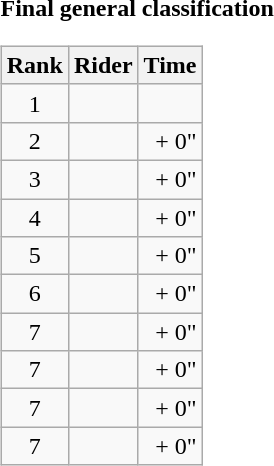<table>
<tr>
<td><strong>Final general classification</strong><br><table class="wikitable">
<tr>
<th scope="col">Rank</th>
<th scope="col">Rider</th>
<th scope="col">Time</th>
</tr>
<tr>
<td style="text-align:center;">1</td>
<td></td>
<td style="text-align:right;"></td>
</tr>
<tr>
<td style="text-align:center;">2</td>
<td></td>
<td style="text-align:right;">+ 0"</td>
</tr>
<tr>
<td style="text-align:center;">3</td>
<td></td>
<td style="text-align:right;">+ 0"</td>
</tr>
<tr>
<td style="text-align:center;">4</td>
<td></td>
<td style="text-align:right;">+ 0"</td>
</tr>
<tr>
<td style="text-align:center;">5</td>
<td></td>
<td style="text-align:right;">+ 0"</td>
</tr>
<tr>
<td style="text-align:center;">6</td>
<td></td>
<td style="text-align:right;">+ 0"</td>
</tr>
<tr>
<td style="text-align:center;">7</td>
<td></td>
<td style="text-align:right;">+ 0"</td>
</tr>
<tr>
<td style="text-align:center;">7</td>
<td></td>
<td style="text-align:right;">+ 0"</td>
</tr>
<tr>
<td style="text-align:center;">7</td>
<td></td>
<td style="text-align:right;">+ 0"</td>
</tr>
<tr>
<td style="text-align:center;">7</td>
<td></td>
<td style="text-align:right;">+ 0"</td>
</tr>
</table>
</td>
</tr>
</table>
